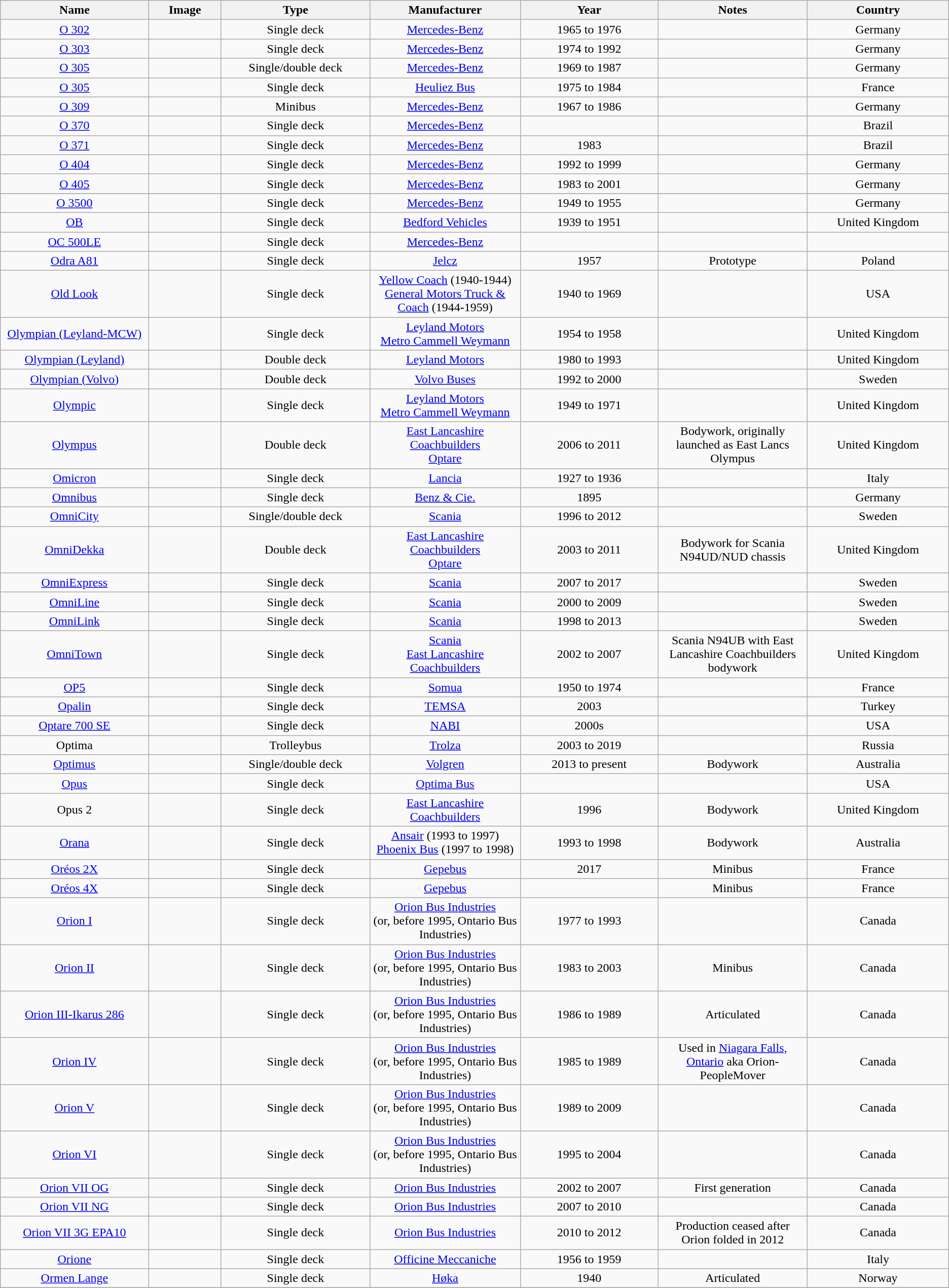<table class="wikitable sortable sticky-header mw-datatable" style=text-align:center;>
<tr>
<th style="width:15em;">Name</th>
<th style="width:7em;">Image</th>
<th style="width:15em;">Type</th>
<th style="width:15em;">Manufacturer</th>
<th style="width:15em;">Year</th>
<th class="unsortable", style="width:15em;">Notes</th>
<th style="width:15em;">Country</th>
</tr>
<tr>
<td><a href='#'>O 302</a></td>
<td></td>
<td>Single deck</td>
<td><a href='#'>Mercedes-Benz</a></td>
<td>1965 to 1976</td>
<td></td>
<td>Germany</td>
</tr>
<tr>
<td><a href='#'>O 303</a></td>
<td></td>
<td>Single deck</td>
<td><a href='#'>Mercedes-Benz</a></td>
<td>1974 to 1992</td>
<td></td>
<td>Germany</td>
</tr>
<tr>
<td><a href='#'>O 305</a></td>
<td></td>
<td>Single/double deck</td>
<td><a href='#'>Mercedes-Benz</a></td>
<td>1969 to 1987</td>
<td></td>
<td>Germany</td>
</tr>
<tr>
<td><a href='#'>O 305</a></td>
<td></td>
<td>Single deck</td>
<td><a href='#'>Heuliez Bus</a></td>
<td>1975 to 1984</td>
<td></td>
<td>France</td>
</tr>
<tr>
<td><a href='#'>O 309</a></td>
<td></td>
<td>Minibus</td>
<td><a href='#'>Mercedes-Benz</a></td>
<td>1967 to 1986</td>
<td></td>
<td>Germany</td>
</tr>
<tr>
<td><a href='#'>O 370</a></td>
<td></td>
<td>Single deck</td>
<td><a href='#'>Mercedes-Benz</a></td>
<td></td>
<td></td>
<td>Brazil</td>
</tr>
<tr>
<td><a href='#'>O 371</a></td>
<td></td>
<td>Single deck</td>
<td><a href='#'>Mercedes-Benz</a></td>
<td>1983</td>
<td></td>
<td>Brazil</td>
</tr>
<tr>
<td><a href='#'>O 404</a></td>
<td></td>
<td>Single deck</td>
<td><a href='#'>Mercedes-Benz</a></td>
<td>1992 to 1999</td>
<td></td>
<td>Germany</td>
</tr>
<tr>
<td><a href='#'>O 405</a></td>
<td></td>
<td>Single deck</td>
<td><a href='#'>Mercedes-Benz</a></td>
<td>1983 to 2001</td>
<td></td>
<td>Germany</td>
</tr>
<tr>
</tr>
<tr>
<td><a href='#'>O 3500</a></td>
<td></td>
<td>Single deck</td>
<td><a href='#'>Mercedes-Benz</a></td>
<td>1949 to 1955</td>
<td></td>
<td>Germany</td>
</tr>
<tr>
<td><a href='#'>OB</a></td>
<td></td>
<td>Single deck</td>
<td><a href='#'>Bedford Vehicles</a></td>
<td>1939 to 1951</td>
<td></td>
<td>United Kingdom</td>
</tr>
<tr>
<td><a href='#'>OC 500LE</a></td>
<td></td>
<td>Single deck</td>
<td><a href='#'>Mercedes-Benz</a></td>
<td></td>
<td></td>
<td></td>
</tr>
<tr>
<td><a href='#'>Odra A81</a></td>
<td></td>
<td>Single deck</td>
<td><a href='#'>Jelcz</a></td>
<td>1957</td>
<td>Prototype</td>
<td>Poland</td>
</tr>
<tr>
<td><a href='#'>Old Look</a></td>
<td></td>
<td>Single deck</td>
<td><a href='#'>Yellow Coach</a> (1940-1944)<br><a href='#'>General Motors Truck & Coach</a> (1944-1959)</td>
<td>1940 to 1969</td>
<td></td>
<td>USA</td>
</tr>
<tr>
<td><a href='#'>Olympian (Leyland-MCW)</a></td>
<td></td>
<td>Single deck</td>
<td><a href='#'>Leyland Motors</a><br><a href='#'>Metro Cammell Weymann</a></td>
<td>1954 to 1958</td>
<td></td>
<td>United Kingdom</td>
</tr>
<tr>
<td><a href='#'>Olympian (Leyland)</a></td>
<td></td>
<td>Double deck</td>
<td><a href='#'>Leyland Motors</a></td>
<td>1980 to 1993</td>
<td></td>
<td>United Kingdom</td>
</tr>
<tr>
<td><a href='#'>Olympian (Volvo)</a></td>
<td></td>
<td>Double deck</td>
<td><a href='#'>Volvo Buses</a></td>
<td>1992 to 2000</td>
<td></td>
<td>Sweden</td>
</tr>
<tr>
<td><a href='#'>Olympic</a></td>
<td></td>
<td>Single deck</td>
<td><a href='#'>Leyland Motors</a><br><a href='#'>Metro Cammell Weymann</a></td>
<td>1949 to 1971</td>
<td></td>
<td>United Kingdom</td>
</tr>
<tr>
<td><a href='#'>Olympus</a></td>
<td></td>
<td>Double deck</td>
<td><a href='#'>East Lancashire Coachbuilders</a><br><a href='#'>Optare</a></td>
<td>2006 to 2011</td>
<td>Bodywork, originally launched as East Lancs Olympus</td>
<td>United Kingdom</td>
</tr>
<tr>
<td><a href='#'>Omicron</a></td>
<td></td>
<td>Single deck</td>
<td><a href='#'>Lancia</a></td>
<td>1927 to 1936</td>
<td></td>
<td>Italy</td>
</tr>
<tr>
<td><a href='#'>Omnibus</a></td>
<td></td>
<td>Single deck</td>
<td><a href='#'>Benz & Cie.</a></td>
<td>1895</td>
<td></td>
<td>Germany</td>
</tr>
<tr>
<td><a href='#'>OmniCity</a></td>
<td></td>
<td>Single/double deck</td>
<td><a href='#'>Scania</a></td>
<td>1996 to 2012</td>
<td></td>
<td>Sweden</td>
</tr>
<tr>
<td><a href='#'>OmniDekka</a></td>
<td></td>
<td>Double deck</td>
<td><a href='#'>East Lancashire Coachbuilders</a><br><a href='#'>Optare</a></td>
<td>2003 to 2011</td>
<td>Bodywork for Scania N94UD/NUD chassis</td>
<td>United Kingdom</td>
</tr>
<tr>
<td><a href='#'>OmniExpress</a></td>
<td></td>
<td>Single deck</td>
<td><a href='#'>Scania</a></td>
<td>2007 to 2017</td>
<td></td>
<td>Sweden</td>
</tr>
<tr>
<td><a href='#'>OmniLine</a></td>
<td></td>
<td>Single deck</td>
<td><a href='#'>Scania</a></td>
<td>2000 to 2009</td>
<td></td>
<td>Sweden</td>
</tr>
<tr>
<td><a href='#'>OmniLink</a></td>
<td></td>
<td>Single deck</td>
<td><a href='#'>Scania</a></td>
<td>1998 to 2013</td>
<td></td>
<td>Sweden</td>
</tr>
<tr>
<td><a href='#'>OmniTown</a></td>
<td></td>
<td>Single deck</td>
<td><a href='#'>Scania</a><br><a href='#'>East Lancashire Coachbuilders</a></td>
<td>2002 to 2007</td>
<td>Scania N94UB with East Lancashire Coachbuilders bodywork</td>
<td>United Kingdom</td>
</tr>
<tr>
<td><a href='#'>OP5</a></td>
<td></td>
<td>Single deck</td>
<td><a href='#'>Somua</a></td>
<td>1950 to 1974</td>
<td></td>
<td>France</td>
</tr>
<tr>
<td><a href='#'>Opalin</a></td>
<td></td>
<td>Single deck</td>
<td><a href='#'>TEMSA</a></td>
<td>2003</td>
<td></td>
<td>Turkey</td>
</tr>
<tr>
<td><a href='#'>Optare 700 SE</a></td>
<td></td>
<td>Single deck</td>
<td><a href='#'>NABI</a></td>
<td>2000s</td>
<td></td>
<td>USA</td>
</tr>
<tr>
<td>Optima</td>
<td></td>
<td>Trolleybus</td>
<td><a href='#'>Trolza</a></td>
<td>2003 to 2019</td>
<td></td>
<td>Russia</td>
</tr>
<tr>
<td><a href='#'>Optimus</a></td>
<td></td>
<td>Single/double deck</td>
<td><a href='#'>Volgren</a></td>
<td>2013 to present</td>
<td>Bodywork</td>
<td>Australia</td>
</tr>
<tr>
<td><a href='#'>Opus</a></td>
<td></td>
<td>Single deck</td>
<td><a href='#'>Optima Bus</a></td>
<td></td>
<td></td>
<td>USA</td>
</tr>
<tr>
<td>Opus 2</td>
<td></td>
<td>Single deck</td>
<td><a href='#'>East Lancashire Coachbuilders</a></td>
<td>1996</td>
<td>Bodywork</td>
<td>United Kingdom</td>
</tr>
<tr>
<td><a href='#'>Orana</a></td>
<td></td>
<td>Single deck</td>
<td><a href='#'>Ansair</a> (1993 to 1997)<br><a href='#'>Phoenix Bus</a> (1997 to 1998)</td>
<td>1993 to 1998</td>
<td>Bodywork</td>
<td>Australia</td>
</tr>
<tr>
<td><a href='#'>Oréos 2X</a></td>
<td></td>
<td>Single deck</td>
<td><a href='#'>Gepebus</a></td>
<td>2017</td>
<td>Minibus</td>
<td>France</td>
</tr>
<tr>
<td><a href='#'>Oréos 4X</a></td>
<td></td>
<td>Single deck</td>
<td><a href='#'>Gepebus</a></td>
<td></td>
<td>Minibus</td>
<td>France</td>
</tr>
<tr>
<td><a href='#'>Orion I</a></td>
<td></td>
<td>Single deck</td>
<td><a href='#'>Orion Bus Industries</a><br>(or, before 1995, Ontario Bus Industries)</td>
<td>1977 to 1993</td>
<td></td>
<td>Canada</td>
</tr>
<tr>
<td><a href='#'>Orion II</a></td>
<td></td>
<td>Single deck</td>
<td><a href='#'>Orion Bus Industries</a><br>(or, before 1995, Ontario Bus Industries)</td>
<td>1983 to 2003</td>
<td>Minibus</td>
<td>Canada</td>
</tr>
<tr>
<td><a href='#'>Orion III-Ikarus 286</a></td>
<td></td>
<td>Single deck</td>
<td><a href='#'>Orion Bus Industries</a><br>(or, before 1995, Ontario Bus Industries)</td>
<td>1986 to 1989</td>
<td>Articulated</td>
<td>Canada</td>
</tr>
<tr>
<td><a href='#'>Orion IV</a></td>
<td></td>
<td>Single deck</td>
<td><a href='#'>Orion Bus Industries</a><br>(or, before 1995, Ontario Bus Industries)</td>
<td>1985 to 1989</td>
<td>Used in <a href='#'>Niagara Falls, Ontario</a> aka Orion-PeopleMover</td>
<td>Canada</td>
</tr>
<tr>
<td><a href='#'>Orion V</a></td>
<td></td>
<td>Single deck</td>
<td><a href='#'>Orion Bus Industries</a><br>(or, before 1995, Ontario Bus Industries)</td>
<td>1989 to 2009</td>
<td></td>
<td>Canada</td>
</tr>
<tr>
<td><a href='#'>Orion VI</a></td>
<td></td>
<td>Single deck</td>
<td><a href='#'>Orion Bus Industries</a><br>(or, before 1995, Ontario Bus Industries)</td>
<td>1995 to 2004</td>
<td></td>
<td>Canada</td>
</tr>
<tr>
<td><a href='#'>Orion VII OG</a></td>
<td></td>
<td>Single deck</td>
<td><a href='#'>Orion Bus Industries</a></td>
<td>2002 to 2007</td>
<td>First generation</td>
<td>Canada</td>
</tr>
<tr>
<td><a href='#'>Orion VII NG</a></td>
<td></td>
<td>Single deck</td>
<td><a href='#'>Orion Bus Industries</a></td>
<td>2007 to 2010</td>
<td></td>
<td>Canada</td>
</tr>
<tr>
<td><a href='#'>Orion VII 3G EPA10</a></td>
<td></td>
<td>Single deck</td>
<td><a href='#'>Orion Bus Industries</a></td>
<td>2010 to 2012</td>
<td>Production ceased after Orion folded in 2012</td>
<td>Canada</td>
</tr>
<tr>
<td><a href='#'>Orione</a></td>
<td></td>
<td>Single deck</td>
<td><a href='#'>Officine Meccaniche</a></td>
<td>1956 to 1959</td>
<td></td>
<td>Italy</td>
</tr>
<tr>
<td><a href='#'>Ormen Lange</a></td>
<td></td>
<td>Single deck</td>
<td><a href='#'>Høka</a></td>
<td>1940</td>
<td>Articulated</td>
<td>Norway</td>
</tr>
<tr>
</tr>
</table>
